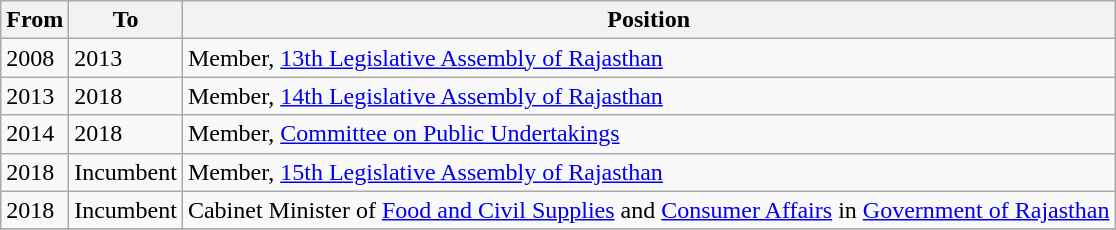<table class="wikitable sortable">
<tr>
<th>From</th>
<th>To</th>
<th>Position</th>
</tr>
<tr>
<td>2008</td>
<td>2013</td>
<td>Member, <a href='#'>13th Legislative Assembly of Rajasthan</a></td>
</tr>
<tr>
<td>2013</td>
<td>2018</td>
<td>Member, <a href='#'>14th Legislative Assembly of Rajasthan</a></td>
</tr>
<tr>
<td>2014</td>
<td>2018</td>
<td>Member, <a href='#'>Committee on Public Undertakings</a></td>
</tr>
<tr>
<td>2018</td>
<td>Incumbent</td>
<td>Member, <a href='#'>15th Legislative Assembly of Rajasthan</a></td>
</tr>
<tr>
<td>2018</td>
<td>Incumbent</td>
<td>Cabinet Minister of <a href='#'>Food and Civil Supplies</a> and <a href='#'>Consumer Affairs</a> in <a href='#'>Government of Rajasthan</a></td>
</tr>
<tr>
</tr>
</table>
